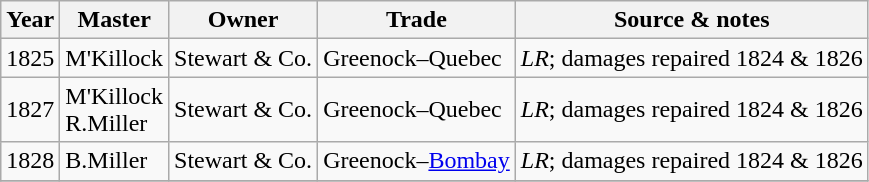<table class=" wikitable">
<tr>
<th>Year</th>
<th>Master</th>
<th>Owner</th>
<th>Trade</th>
<th>Source & notes</th>
</tr>
<tr>
<td>1825</td>
<td>M'Killock</td>
<td>Stewart & Co.</td>
<td>Greenock–Quebec</td>
<td><em>LR</em>; damages repaired 1824 & 1826</td>
</tr>
<tr>
<td>1827</td>
<td>M'Killock<br>R.Miller</td>
<td>Stewart & Co.</td>
<td>Greenock–Quebec</td>
<td><em>LR</em>; damages repaired 1824 & 1826</td>
</tr>
<tr>
<td>1828</td>
<td>B.Miller</td>
<td>Stewart & Co.</td>
<td>Greenock–<a href='#'>Bombay</a></td>
<td><em>LR</em>; damages repaired 1824 & 1826</td>
</tr>
<tr>
</tr>
</table>
